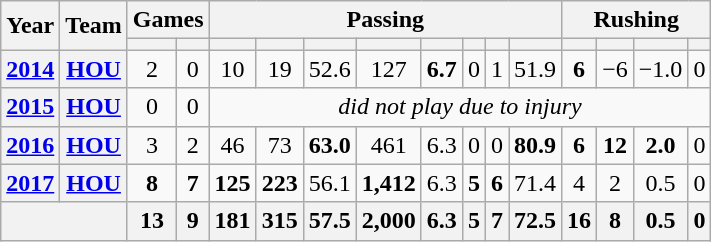<table class="wikitable" style="text-align:center;">
<tr>
<th rowspan="2">Year</th>
<th rowspan="2">Team</th>
<th colspan="2">Games</th>
<th colspan="8">Passing</th>
<th colspan="4">Rushing</th>
</tr>
<tr>
<th></th>
<th></th>
<th></th>
<th></th>
<th></th>
<th></th>
<th></th>
<th></th>
<th></th>
<th></th>
<th></th>
<th></th>
<th></th>
<th></th>
</tr>
<tr>
<th><a href='#'>2014</a></th>
<th><a href='#'>HOU</a></th>
<td>2</td>
<td>0</td>
<td>10</td>
<td>19</td>
<td>52.6</td>
<td>127</td>
<td><strong>6.7</strong></td>
<td>0</td>
<td>1</td>
<td>51.9</td>
<td><strong>6</strong></td>
<td>−6</td>
<td>−1.0</td>
<td>0</td>
</tr>
<tr>
<th><a href='#'>2015</a></th>
<th><a href='#'>HOU</a></th>
<td>0</td>
<td>0</td>
<td colspan="12"><em>did not play due to injury</em></td>
</tr>
<tr>
<th><a href='#'>2016</a></th>
<th><a href='#'>HOU</a></th>
<td>3</td>
<td>2</td>
<td>46</td>
<td>73</td>
<td><strong>63.0</strong></td>
<td>461</td>
<td>6.3</td>
<td>0</td>
<td>0</td>
<td><strong>80.9</strong></td>
<td><strong>6</strong></td>
<td><strong>12</strong></td>
<td><strong>2.0</strong></td>
<td>0</td>
</tr>
<tr>
<th><a href='#'>2017</a></th>
<th><a href='#'>HOU</a></th>
<td><strong>8</strong></td>
<td><strong>7</strong></td>
<td><strong>125</strong></td>
<td><strong>223</strong></td>
<td>56.1</td>
<td><strong>1,412</strong></td>
<td>6.3</td>
<td><strong>5</strong></td>
<td><strong>6</strong></td>
<td>71.4</td>
<td>4</td>
<td>2</td>
<td>0.5</td>
<td>0</td>
</tr>
<tr>
<th colspan="2"></th>
<th>13</th>
<th>9</th>
<th>181</th>
<th>315</th>
<th>57.5</th>
<th>2,000</th>
<th>6.3</th>
<th>5</th>
<th>7</th>
<th>72.5</th>
<th>16</th>
<th>8</th>
<th>0.5</th>
<th>0</th>
</tr>
</table>
